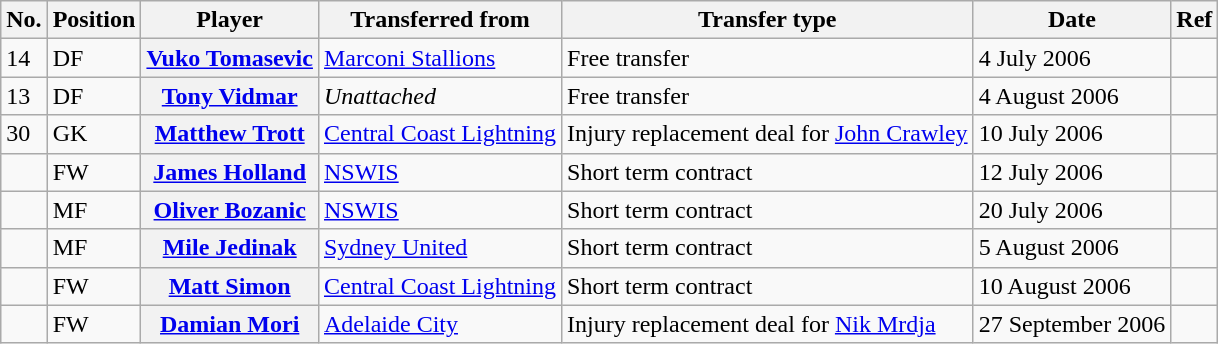<table class="wikitable plainrowheaders" style="text-align:center; text-align:left">
<tr>
<th scope=col>No.</th>
<th scope=col>Position</th>
<th scope=col>Player</th>
<th scope=col>Transferred from</th>
<th scope=col>Transfer type</th>
<th scope=col>Date</th>
<th scope=col>Ref</th>
</tr>
<tr>
<td>14</td>
<td>DF</td>
<th scope=row> <a href='#'>Vuko Tomasevic</a></th>
<td><a href='#'>Marconi Stallions</a></td>
<td>Free transfer</td>
<td>4 July 2006</td>
<td></td>
</tr>
<tr>
<td>13</td>
<td>DF</td>
<th scope=row> <a href='#'>Tony Vidmar</a></th>
<td><em>Unattached</em></td>
<td>Free transfer</td>
<td>4 August 2006</td>
<td></td>
</tr>
<tr>
<td>30</td>
<td>GK</td>
<th scope=row> <a href='#'>Matthew Trott</a></th>
<td> <a href='#'>Central Coast Lightning</a></td>
<td>Injury replacement deal for <a href='#'>John Crawley</a></td>
<td>10 July 2006</td>
<td></td>
</tr>
<tr>
<td></td>
<td>FW</td>
<th scope=row> <a href='#'>James Holland</a></th>
<td> <a href='#'>NSWIS</a></td>
<td>Short term contract</td>
<td>12 July 2006</td>
<td></td>
</tr>
<tr>
<td></td>
<td>MF</td>
<th scope=row> <a href='#'>Oliver Bozanic</a></th>
<td> <a href='#'>NSWIS</a></td>
<td>Short term contract</td>
<td>20 July 2006</td>
<td></td>
</tr>
<tr>
<td></td>
<td>MF</td>
<th scope=row> <a href='#'>Mile Jedinak</a></th>
<td> <a href='#'>Sydney United</a></td>
<td>Short term contract</td>
<td>5 August 2006</td>
<td></td>
</tr>
<tr>
<td></td>
<td>FW</td>
<th scope=row> <a href='#'>Matt Simon</a></th>
<td> <a href='#'>Central Coast Lightning</a></td>
<td>Short term contract</td>
<td>10 August 2006</td>
<td></td>
</tr>
<tr>
<td></td>
<td>FW</td>
<th scope=row> <a href='#'>Damian Mori</a></th>
<td> <a href='#'>Adelaide City</a></td>
<td>Injury replacement deal for <a href='#'>Nik Mrdja</a></td>
<td>27 September 2006</td>
<td></td>
</tr>
</table>
